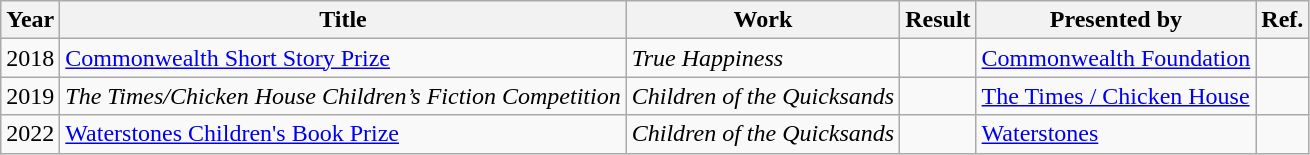<table class="wikitable">
<tr>
<th>Year</th>
<th>Title</th>
<th>Work</th>
<th>Result</th>
<th>Presented by</th>
<th><abbr>Ref.</abbr></th>
</tr>
<tr>
<td>2018</td>
<td><a href='#'>Commonwealth Short Story Prize</a></td>
<td><em>True Happiness</em></td>
<td></td>
<td><a href='#'>Commonwealth Foundation</a></td>
<td></td>
</tr>
<tr>
<td>2019</td>
<td><em>The Times/Chicken House Children’s Fiction Competition</em></td>
<td><em>Children of the Quicksands</em></td>
<td></td>
<td><a href='#'>The Times / Chicken House</a></td>
<td></td>
</tr>
<tr>
<td>2022</td>
<td><a href='#'>Waterstones Children's Book Prize</a></td>
<td><em>Children of the Quicksands</em></td>
<td></td>
<td><a href='#'>Waterstones</a></td>
<td></td>
</tr>
</table>
